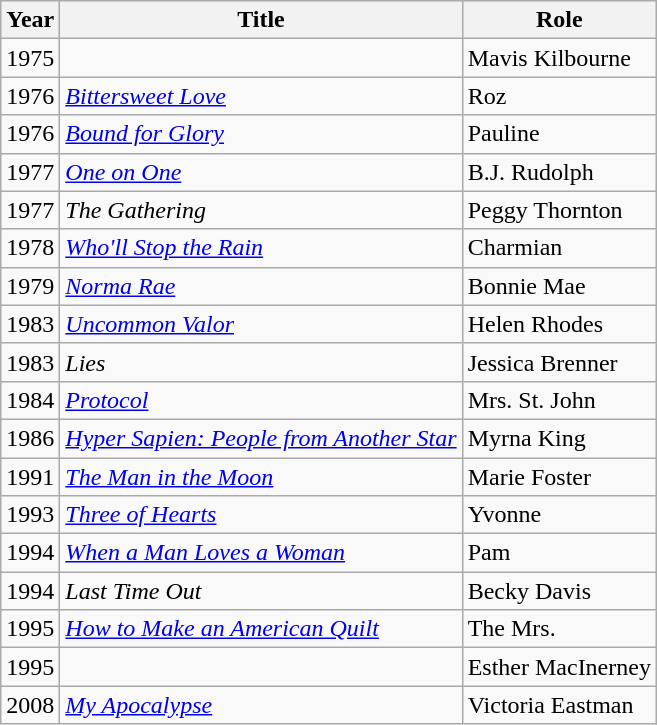<table class="wikitable sortable">
<tr>
<th>Year</th>
<th>Title</th>
<th>Role</th>
</tr>
<tr>
<td>1975</td>
<td><em></em></td>
<td>Mavis Kilbourne</td>
</tr>
<tr>
<td>1976</td>
<td><em><a href='#'>Bittersweet Love</a></em></td>
<td>Roz</td>
</tr>
<tr>
<td>1976</td>
<td><em><a href='#'>Bound for Glory</a></em></td>
<td>Pauline</td>
</tr>
<tr>
<td>1977</td>
<td><em><a href='#'>One on One</a></em></td>
<td>B.J. Rudolph</td>
</tr>
<tr>
<td>1977</td>
<td><em>The Gathering</em></td>
<td>Peggy Thornton</td>
</tr>
<tr>
<td>1978</td>
<td><em><a href='#'>Who'll Stop the Rain</a></em></td>
<td>Charmian</td>
</tr>
<tr>
<td>1979</td>
<td><em><a href='#'>Norma Rae</a></em></td>
<td>Bonnie Mae</td>
</tr>
<tr>
<td>1983</td>
<td><em><a href='#'>Uncommon Valor</a></em></td>
<td>Helen Rhodes</td>
</tr>
<tr>
<td>1983</td>
<td><em>Lies</em></td>
<td>Jessica Brenner</td>
</tr>
<tr>
<td>1984</td>
<td><em><a href='#'>Protocol</a></em></td>
<td>Mrs. St. John</td>
</tr>
<tr>
<td>1986</td>
<td><em><a href='#'>Hyper Sapien: People from Another Star</a></em></td>
<td>Myrna King</td>
</tr>
<tr>
<td>1991</td>
<td><em><a href='#'>The Man in the Moon</a></em></td>
<td>Marie Foster</td>
</tr>
<tr>
<td>1993</td>
<td><em><a href='#'>Three of Hearts</a></em></td>
<td>Yvonne</td>
</tr>
<tr>
<td>1994</td>
<td><em><a href='#'>When a Man Loves a Woman</a></em></td>
<td>Pam</td>
</tr>
<tr>
<td>1994</td>
<td><em>Last Time Out</em></td>
<td>Becky Davis</td>
</tr>
<tr>
<td>1995</td>
<td><em><a href='#'>How to Make an American Quilt</a></em></td>
<td>The Mrs.</td>
</tr>
<tr>
<td>1995</td>
<td><em></em></td>
<td>Esther MacInerney</td>
</tr>
<tr>
<td>2008</td>
<td><em><a href='#'>My Apocalypse</a></em></td>
<td>Victoria Eastman</td>
</tr>
</table>
